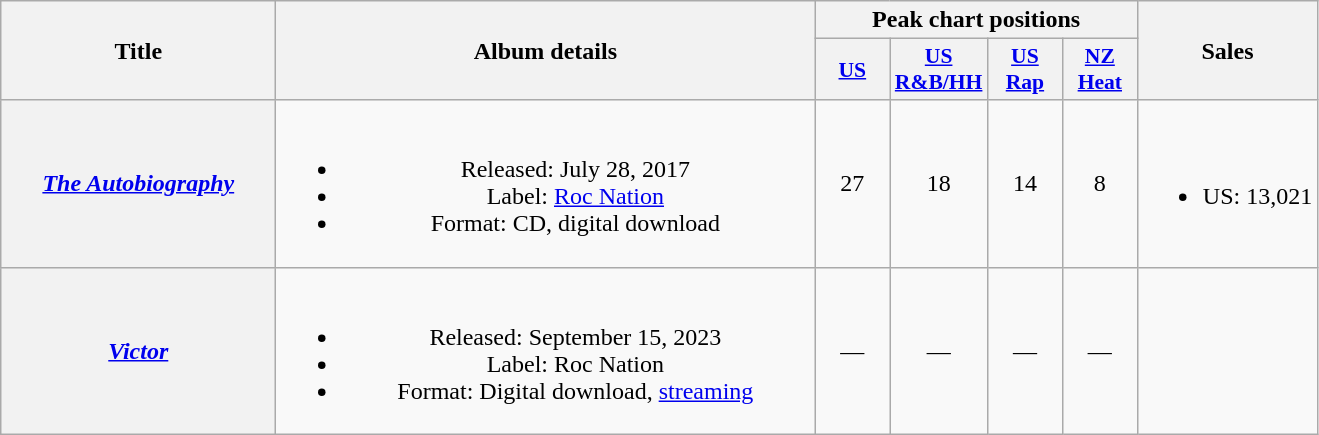<table class="wikitable plainrowheaders" style="text-align:center;">
<tr>
<th scope="col" rowspan="2" style="width:11em;">Title</th>
<th scope="col" rowspan="2" style="width:22em;">Album details</th>
<th scope="col" colspan="4">Peak chart positions</th>
<th scope="col" rowspan="2">Sales</th>
</tr>
<tr>
<th scope="col" style="width:3em;font-size:90%;"><a href='#'>US</a><br></th>
<th scope="col" style="width:3em;font-size:90%;"><a href='#'>US<br>R&B/HH</a><br></th>
<th scope="col" style="width:3em;font-size:90%;"><a href='#'>US <br>Rap</a><br></th>
<th scope="col" style="width:3em;font-size:90%;"><a href='#'>NZ<br>Heat</a><br></th>
</tr>
<tr>
<th scope="row"><em><a href='#'>The Autobiography</a></em></th>
<td><br><ul><li>Released: July 28, 2017</li><li>Label: <a href='#'>Roc Nation</a></li><li>Format: CD, digital download</li></ul></td>
<td>27</td>
<td>18</td>
<td>14</td>
<td>8</td>
<td><br><ul><li>US: 13,021</li></ul></td>
</tr>
<tr>
<th scope="row"><em><a href='#'>Victor</a></em></th>
<td><br><ul><li>Released: September 15, 2023</li><li>Label: Roc Nation</li><li>Format: Digital download, <a href='#'>streaming</a></li></ul></td>
<td>—</td>
<td>—</td>
<td>—</td>
<td>—</td>
<td></td>
</tr>
</table>
